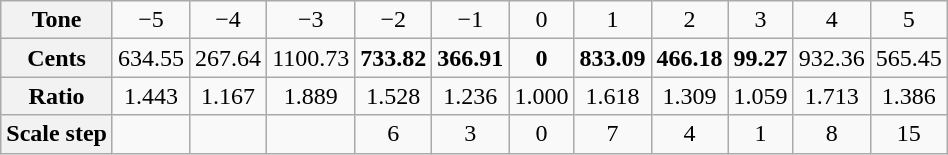<table class="wikitable" style="text-align:center">
<tr>
<th>Tone</th>
<td>−5</td>
<td>−4</td>
<td>−3</td>
<td>−2</td>
<td>−1</td>
<td>0</td>
<td>1</td>
<td>2</td>
<td>3</td>
<td>4</td>
<td>5</td>
</tr>
<tr>
<th>Cents</th>
<td>634.55</td>
<td>267.64</td>
<td>1100.73</td>
<td><strong>733.82</strong></td>
<td><strong>366.91</strong></td>
<td><strong>0</strong></td>
<td><strong>833.09</strong></td>
<td><strong>466.18</strong></td>
<td><strong>99.27</strong></td>
<td>932.36</td>
<td>565.45</td>
</tr>
<tr>
<th>Ratio</th>
<td>1.443</td>
<td>1.167</td>
<td>1.889</td>
<td>1.528</td>
<td>1.236</td>
<td>1.000</td>
<td>1.618</td>
<td>1.309</td>
<td>1.059</td>
<td>1.713</td>
<td>1.386</td>
</tr>
<tr>
<th>Scale step</th>
<td></td>
<td></td>
<td></td>
<td>6</td>
<td>3</td>
<td>0</td>
<td>7</td>
<td>4</td>
<td>1</td>
<td>8</td>
<td>15</td>
</tr>
</table>
